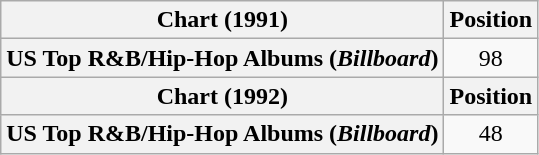<table class="wikitable plainrowheaders" style="text-align:center">
<tr>
<th scope="col">Chart (1991)</th>
<th scope="col">Position</th>
</tr>
<tr>
<th scope="row">US Top R&B/Hip-Hop Albums (<em>Billboard</em>)</th>
<td>98</td>
</tr>
<tr>
<th scope="col">Chart (1992)</th>
<th scope="col">Position</th>
</tr>
<tr>
<th scope="row">US Top R&B/Hip-Hop Albums (<em>Billboard</em>)</th>
<td>48</td>
</tr>
</table>
